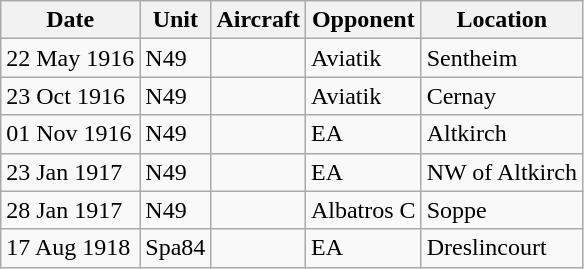<table class="wikitable" border="1">
<tr>
<th>Date</th>
<th>Unit</th>
<th>Aircraft</th>
<th>Opponent</th>
<th>Location</th>
</tr>
<tr>
<td>22 May 1916</td>
<td>N49</td>
<td></td>
<td>Aviatik</td>
<td>Sentheim</td>
</tr>
<tr>
<td>23 Oct 1916</td>
<td>N49</td>
<td></td>
<td>Aviatik</td>
<td>Cernay</td>
</tr>
<tr>
<td>01 Nov 1916</td>
<td>N49</td>
<td></td>
<td>EA</td>
<td>Altkirch</td>
</tr>
<tr>
<td>23 Jan 1917</td>
<td>N49</td>
<td></td>
<td>EA</td>
<td>NW of Altkirch</td>
</tr>
<tr>
<td>28 Jan 1917</td>
<td>N49</td>
<td></td>
<td>Albatros C</td>
<td>Soppe</td>
</tr>
<tr>
<td>17 Aug 1918</td>
<td>Spa84</td>
<td></td>
<td>EA</td>
<td>Dreslincourt</td>
</tr>
</table>
